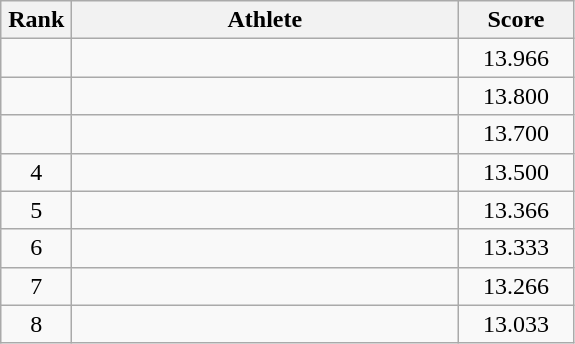<table class=wikitable style="text-align:center">
<tr>
<th width=40>Rank</th>
<th width=250>Athlete</th>
<th width=70>Score</th>
</tr>
<tr>
<td></td>
<td align=left></td>
<td>13.966</td>
</tr>
<tr>
<td></td>
<td align=left></td>
<td>13.800</td>
</tr>
<tr>
<td></td>
<td align=left></td>
<td>13.700</td>
</tr>
<tr>
<td>4</td>
<td align=left></td>
<td>13.500</td>
</tr>
<tr>
<td>5</td>
<td align=left></td>
<td>13.366</td>
</tr>
<tr>
<td>6</td>
<td align=left></td>
<td>13.333</td>
</tr>
<tr>
<td>7</td>
<td align=left></td>
<td>13.266</td>
</tr>
<tr>
<td>8</td>
<td align=left></td>
<td>13.033</td>
</tr>
</table>
